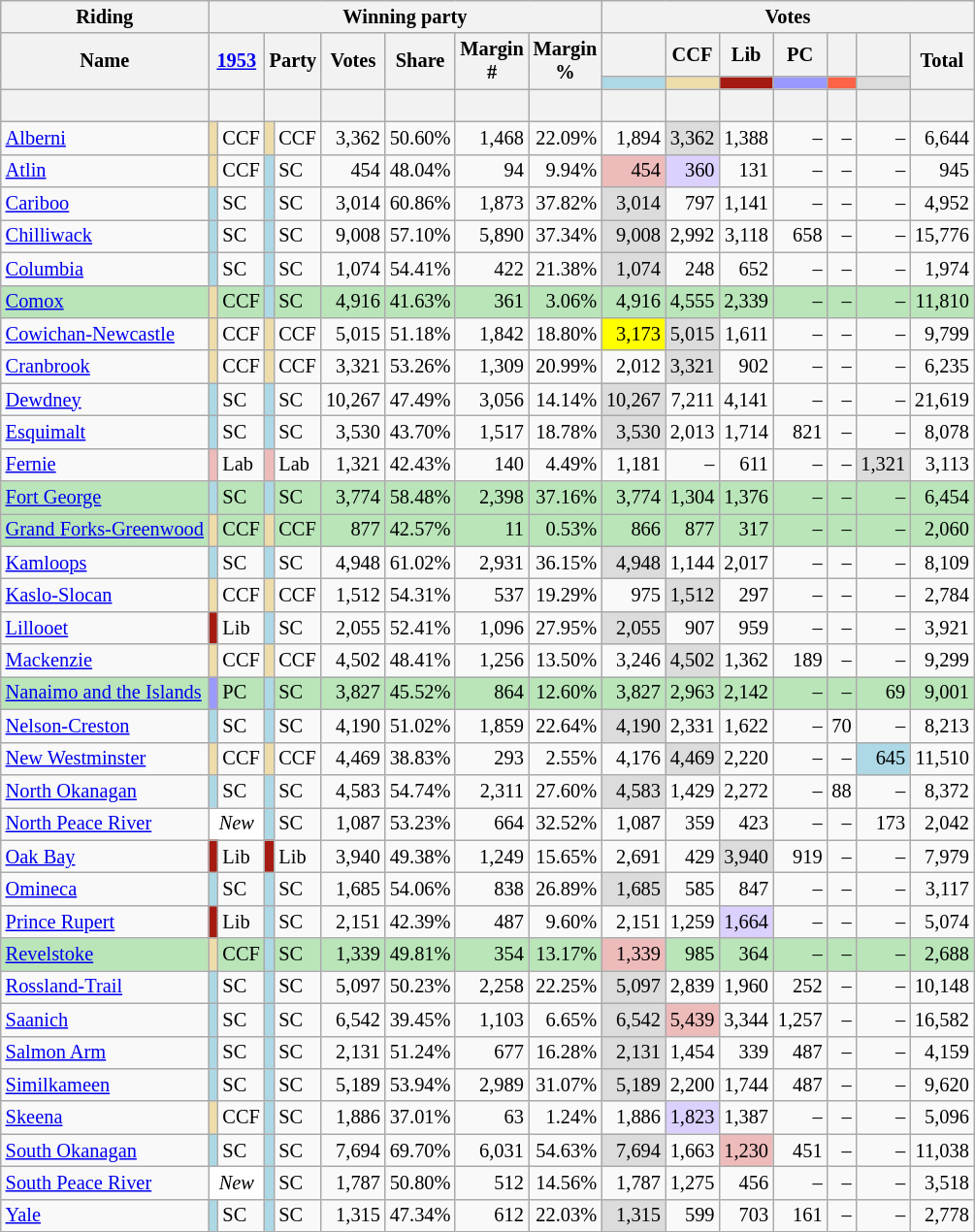<table class="wikitable sortable mw-collapsible" style="text-align:right; font-size:85%">
<tr>
<th scope="col">Riding</th>
<th scope="col" colspan="8">Winning party</th>
<th scope="col" colspan="7">Votes</th>
</tr>
<tr>
<th rowspan="2" scope="col">Name</th>
<th colspan="2" rowspan="2" scope="col"><strong><a href='#'>1953</a></strong></th>
<th colspan="2" rowspan="2" scope="col">Party</th>
<th rowspan="2" scope="col">Votes</th>
<th rowspan="2" scope="col">Share</th>
<th rowspan="2" scope="col">Margin<br>#</th>
<th rowspan="2" scope="col">Margin<br>%</th>
<th scope="col"></th>
<th scope="col">CCF</th>
<th scope="col">Lib</th>
<th scope="col">PC</th>
<th scope="col"></th>
<th scope="col"></th>
<th rowspan="2" scope="col">Total</th>
</tr>
<tr>
<th scope="col" style="background-color:#ADD8E6;"></th>
<th scope="col" style="background-color:#EEDDAA;"></th>
<th scope="col" style="background-color:#A51B12;"></th>
<th scope="col" style="background-color:#9999FF;"></th>
<th scope="col" style="background-color:#FF6347;"></th>
<th scope="col" style="background-color:#DCDCDC;"></th>
</tr>
<tr>
<th> </th>
<th colspan="2"></th>
<th colspan="2"></th>
<th></th>
<th></th>
<th></th>
<th></th>
<th></th>
<th></th>
<th></th>
<th></th>
<th></th>
<th></th>
<th></th>
</tr>
<tr>
<td style="text-align:left"><a href='#'>Alberni</a></td>
<td style="background-color:#EEDDAA;"></td>
<td style="text-align:left;">CCF</td>
<td style="background-color:#EEDDAA;"></td>
<td style="text-align:left;">CCF</td>
<td>3,362</td>
<td>50.60%</td>
<td>1,468</td>
<td>22.09%</td>
<td>1,894</td>
<td style="background-color:#DCDCDC;">3,362</td>
<td>1,388</td>
<td>–</td>
<td>–</td>
<td>–</td>
<td>6,644</td>
</tr>
<tr>
<td style="text-align:left"><a href='#'>Atlin</a></td>
<td style="background-color:#EEDDAA;"></td>
<td style="text-align:left;">CCF</td>
<td style="background-color:#ADD8E6;"></td>
<td style="text-align:left;">SC</td>
<td>454</td>
<td>48.04%</td>
<td>94</td>
<td>9.94%</td>
<td style="background-color:#EEBBBB;">454</td>
<td style="background-color:#DCD0FF;">360</td>
<td>131</td>
<td>–</td>
<td>–</td>
<td>–</td>
<td>945</td>
</tr>
<tr>
<td style="text-align:left"><a href='#'>Cariboo</a></td>
<td style="background-color:#ADD8E6;"></td>
<td style="text-align:left;">SC</td>
<td style="background-color:#ADD8E6;"></td>
<td style="text-align:left;">SC</td>
<td>3,014</td>
<td>60.86%</td>
<td>1,873</td>
<td>37.82%</td>
<td style="background-color:#DCDCDC;">3,014</td>
<td>797</td>
<td>1,141</td>
<td>–</td>
<td>–</td>
<td>–</td>
<td>4,952</td>
</tr>
<tr>
<td style="text-align:left"><a href='#'>Chilliwack</a></td>
<td style="background-color:#ADD8E6;"></td>
<td style="text-align:left;">SC</td>
<td style="background-color:#ADD8E6;"></td>
<td style="text-align:left;">SC</td>
<td>9,008</td>
<td>57.10%</td>
<td>5,890</td>
<td>37.34%</td>
<td style="background-color:#DCDCDC;">9,008</td>
<td>2,992</td>
<td>3,118</td>
<td>658</td>
<td>–</td>
<td>–</td>
<td>15,776</td>
</tr>
<tr>
<td style="text-align:left"><a href='#'>Columbia</a></td>
<td style="background-color:#ADD8E6;"></td>
<td style="text-align:left;">SC</td>
<td style="background-color:#ADD8E6;"></td>
<td style="text-align:left;">SC</td>
<td>1,074</td>
<td>54.41%</td>
<td>422</td>
<td>21.38%</td>
<td style="background-color:#DCDCDC;">1,074</td>
<td>248</td>
<td>652</td>
<td>–</td>
<td>–</td>
<td>–</td>
<td>1,974</td>
</tr>
<tr style="background-color:#B9E5B9;">
<td style="text-align:left"><a href='#'>Comox</a></td>
<td style="background-color:#EEDDAA;"></td>
<td style="text-align:left;">CCF</td>
<td style="background-color:#ADD8E6;"></td>
<td style="text-align:left;">SC</td>
<td>4,916</td>
<td>41.63%</td>
<td>361</td>
<td>3.06%</td>
<td>4,916</td>
<td>4,555</td>
<td>2,339</td>
<td>–</td>
<td>–</td>
<td>–</td>
<td>11,810</td>
</tr>
<tr>
<td style="text-align:left"><a href='#'>Cowichan-Newcastle</a></td>
<td style="background-color:#EEDDAA;"></td>
<td style="text-align:left;">CCF</td>
<td style="background-color:#EEDDAA;"></td>
<td style="text-align:left;">CCF</td>
<td>5,015</td>
<td>51.18%</td>
<td>1,842</td>
<td>18.80%</td>
<td style="background-color:#FFFF00;">3,173</td>
<td style="background-color:#DCDCDC;">5,015</td>
<td>1,611</td>
<td>–</td>
<td>–</td>
<td>–</td>
<td>9,799</td>
</tr>
<tr>
<td style="text-align:left"><a href='#'>Cranbrook</a></td>
<td style="background-color:#EEDDAA;"></td>
<td style="text-align:left;">CCF</td>
<td style="background-color:#EEDDAA;"></td>
<td style="text-align:left;">CCF</td>
<td>3,321</td>
<td>53.26%</td>
<td>1,309</td>
<td>20.99%</td>
<td>2,012</td>
<td style="background-color:#DCDCDC;">3,321</td>
<td>902</td>
<td>–</td>
<td>–</td>
<td>–</td>
<td>6,235</td>
</tr>
<tr>
<td style="text-align:left"><a href='#'>Dewdney</a></td>
<td style="background-color:#ADD8E6;"></td>
<td style="text-align:left;">SC</td>
<td style="background-color:#ADD8E6;"></td>
<td style="text-align:left;">SC</td>
<td>10,267</td>
<td>47.49%</td>
<td>3,056</td>
<td>14.14%</td>
<td style="background-color:#DCDCDC;">10,267</td>
<td>7,211</td>
<td>4,141</td>
<td>–</td>
<td>–</td>
<td>–</td>
<td>21,619</td>
</tr>
<tr>
<td style="text-align:left"><a href='#'>Esquimalt</a></td>
<td style="background-color:#ADD8E6;"></td>
<td style="text-align:left;">SC</td>
<td style="background-color:#ADD8E6;"></td>
<td style="text-align:left;">SC</td>
<td>3,530</td>
<td>43.70%</td>
<td>1,517</td>
<td>18.78%</td>
<td style="background-color:#DCDCDC;">3,530</td>
<td>2,013</td>
<td>1,714</td>
<td>821</td>
<td>–</td>
<td>–</td>
<td>8,078</td>
</tr>
<tr>
<td style="text-align:left"><a href='#'>Fernie</a></td>
<td style="background-color:#EEBBBB;"></td>
<td style="text-align:left;">Lab</td>
<td style="background-color:#EEBBBB;"></td>
<td style="text-align:left;">Lab</td>
<td>1,321</td>
<td>42.43%</td>
<td>140</td>
<td>4.49%</td>
<td>1,181</td>
<td>–</td>
<td>611</td>
<td>–</td>
<td>–</td>
<td style="background-color:#DCDCDC;">1,321</td>
<td>3,113</td>
</tr>
<tr style="background-color:#B9E5B9;">
<td style="text-align:left"><a href='#'>Fort George</a></td>
<td style="background-color:#ADD8E6;"></td>
<td style="text-align:left;">SC</td>
<td style="background-color:#ADD8E6;"></td>
<td style="text-align:left;">SC</td>
<td>3,774</td>
<td>58.48%</td>
<td>2,398</td>
<td>37.16%</td>
<td>3,774</td>
<td>1,304</td>
<td>1,376</td>
<td>–</td>
<td>–</td>
<td>–</td>
<td>6,454</td>
</tr>
<tr style="background-color:#B9E5B9;">
<td style="text-align:left"><a href='#'>Grand Forks-Greenwood</a></td>
<td style="background-color:#EEDDAA;"></td>
<td style="text-align:left;">CCF</td>
<td style="background-color:#EEDDAA;"></td>
<td style="text-align:left;">CCF</td>
<td>877</td>
<td>42.57%</td>
<td>11</td>
<td>0.53%</td>
<td>866</td>
<td>877</td>
<td>317</td>
<td>–</td>
<td>–</td>
<td>–</td>
<td>2,060</td>
</tr>
<tr>
<td style="text-align:left"><a href='#'>Kamloops</a></td>
<td style="background-color:#ADD8E6;"></td>
<td style="text-align:left;">SC</td>
<td style="background-color:#ADD8E6;"></td>
<td style="text-align:left;">SC</td>
<td>4,948</td>
<td>61.02%</td>
<td>2,931</td>
<td>36.15%</td>
<td style="background-color:#DCDCDC;">4,948</td>
<td>1,144</td>
<td>2,017</td>
<td>–</td>
<td>–</td>
<td>–</td>
<td>8,109</td>
</tr>
<tr>
<td style="text-align:left"><a href='#'>Kaslo-Slocan</a></td>
<td style="background-color:#EEDDAA;"></td>
<td style="text-align:left;">CCF</td>
<td style="background-color:#EEDDAA;"></td>
<td style="text-align:left;">CCF</td>
<td>1,512</td>
<td>54.31%</td>
<td>537</td>
<td>19.29%</td>
<td>975</td>
<td style="background-color:#DCDCDC;">1,512</td>
<td>297</td>
<td>–</td>
<td>–</td>
<td>–</td>
<td>2,784</td>
</tr>
<tr>
<td style="text-align:left"><a href='#'>Lillooet</a></td>
<td style="background-color:#A51B12;"></td>
<td style="text-align:left;">Lib</td>
<td style="background-color:#ADD8E6;"></td>
<td style="text-align:left;">SC</td>
<td>2,055</td>
<td>52.41%</td>
<td>1,096</td>
<td>27.95%</td>
<td style="background-color:#DCDCDC;">2,055</td>
<td>907</td>
<td>959</td>
<td>–</td>
<td>–</td>
<td>–</td>
<td>3,921</td>
</tr>
<tr>
<td style="text-align:left"><a href='#'>Mackenzie</a></td>
<td style="background-color:#EEDDAA;"></td>
<td style="text-align:left;">CCF</td>
<td style="background-color:#EEDDAA;"></td>
<td style="text-align:left;">CCF</td>
<td>4,502</td>
<td>48.41%</td>
<td>1,256</td>
<td>13.50%</td>
<td>3,246</td>
<td style="background-color:#DCDCDC;">4,502</td>
<td>1,362</td>
<td>189</td>
<td>–</td>
<td>–</td>
<td>9,299</td>
</tr>
<tr style="background-color:#B9E5B9;">
<td style="text-align:left"><a href='#'>Nanaimo and the Islands</a></td>
<td style="background-color:#9999FF;"></td>
<td style="text-align:left;">PC</td>
<td style="background-color:#ADD8E6;"></td>
<td style="text-align:left;">SC</td>
<td>3,827</td>
<td>45.52%</td>
<td>864</td>
<td>12.60%</td>
<td>3,827</td>
<td>2,963</td>
<td>2,142</td>
<td>–</td>
<td>–</td>
<td>69</td>
<td>9,001</td>
</tr>
<tr>
<td style="text-align:left"><a href='#'>Nelson-Creston</a></td>
<td style="background-color:#ADD8E6;"></td>
<td style="text-align:left;">SC</td>
<td style="background-color:#ADD8E6;"></td>
<td style="text-align:left;">SC</td>
<td>4,190</td>
<td>51.02%</td>
<td>1,859</td>
<td>22.64%</td>
<td style="background-color:#DCDCDC;">4,190</td>
<td>2,331</td>
<td>1,622</td>
<td>–</td>
<td>70</td>
<td>–</td>
<td>8,213</td>
</tr>
<tr>
<td style="text-align:left"><a href='#'>New Westminster</a></td>
<td style="background-color:#EEDDAA;"></td>
<td style="text-align:left;">CCF</td>
<td style="background-color:#EEDDAA;"></td>
<td style="text-align:left;">CCF</td>
<td>4,469</td>
<td>38.83%</td>
<td>293</td>
<td>2.55%</td>
<td>4,176</td>
<td style="background-color:#DCDCDC;">4,469</td>
<td>2,220</td>
<td>–</td>
<td>–</td>
<td style="background-color:#ADD8E6;">645</td>
<td>11,510</td>
</tr>
<tr>
<td style="text-align:left"><a href='#'>North Okanagan</a></td>
<td style="background-color:#ADD8E6;"></td>
<td style="text-align:left;">SC</td>
<td style="background-color:#ADD8E6;"></td>
<td style="text-align:left;">SC</td>
<td>4,583</td>
<td>54.74%</td>
<td>2,311</td>
<td>27.60%</td>
<td style="background-color:#DCDCDC;">4,583</td>
<td>1,429</td>
<td>2,272</td>
<td>–</td>
<td>88</td>
<td>–</td>
<td>8,372</td>
</tr>
<tr>
<td style="text-align:left"><a href='#'>North Peace River</a></td>
<td colspan="2" style="background-color:#FFFFFF; text-align:center;"><em>New</em></td>
<td style="background-color:#ADD8E6;"></td>
<td style="text-align:left;">SC</td>
<td>1,087</td>
<td>53.23%</td>
<td>664</td>
<td>32.52%</td>
<td>1,087</td>
<td>359</td>
<td>423</td>
<td>–</td>
<td>–</td>
<td>173</td>
<td>2,042</td>
</tr>
<tr>
<td style="text-align:left"><a href='#'>Oak Bay</a></td>
<td style="background-color:#A51B12;"></td>
<td style="text-align:left;">Lib</td>
<td style="background-color:#A51B12;"></td>
<td style="text-align:left;">Lib</td>
<td>3,940</td>
<td>49.38%</td>
<td>1,249</td>
<td>15.65%</td>
<td>2,691</td>
<td>429</td>
<td style="background-color:#DCDCDC;">3,940</td>
<td>919</td>
<td>–</td>
<td>–</td>
<td>7,979</td>
</tr>
<tr>
<td style="text-align:left"><a href='#'>Omineca</a></td>
<td style="background-color:#ADD8E6;"></td>
<td style="text-align:left;">SC</td>
<td style="background-color:#ADD8E6;"></td>
<td style="text-align:left;">SC</td>
<td>1,685</td>
<td>54.06%</td>
<td>838</td>
<td>26.89%</td>
<td style="background-color:#DCDCDC;">1,685</td>
<td>585</td>
<td>847</td>
<td>–</td>
<td>–</td>
<td>–</td>
<td>3,117</td>
</tr>
<tr>
<td style="text-align:left"><a href='#'>Prince Rupert</a></td>
<td style="background-color:#A51B12;"></td>
<td style="text-align:left;">Lib</td>
<td style="background-color:#ADD8E6;"></td>
<td style="text-align:left;">SC</td>
<td>2,151</td>
<td>42.39%</td>
<td>487</td>
<td>9.60%</td>
<td>2,151</td>
<td>1,259</td>
<td style="background-color:#DCD0FF;">1,664</td>
<td>–</td>
<td>–</td>
<td>–</td>
<td>5,074</td>
</tr>
<tr style="background-color:#B9E5B9;">
<td style="text-align:left"><a href='#'>Revelstoke</a></td>
<td style="background-color:#EEDDAA;"></td>
<td style="text-align:left;">CCF</td>
<td style="background-color:#ADD8E6;"></td>
<td style="text-align:left;">SC</td>
<td>1,339</td>
<td>49.81%</td>
<td>354</td>
<td>13.17%</td>
<td style="background-color:#EEBBBB;">1,339</td>
<td>985</td>
<td>364</td>
<td>–</td>
<td>–</td>
<td>–</td>
<td>2,688</td>
</tr>
<tr>
<td style="text-align:left"><a href='#'>Rossland-Trail</a></td>
<td style="background-color:#ADD8E6;"></td>
<td style="text-align:left;">SC</td>
<td style="background-color:#ADD8E6;"></td>
<td style="text-align:left;">SC</td>
<td>5,097</td>
<td>50.23%</td>
<td>2,258</td>
<td>22.25%</td>
<td style="background-color:#DCDCDC;">5,097</td>
<td>2,839</td>
<td>1,960</td>
<td>252</td>
<td>–</td>
<td>–</td>
<td>10,148</td>
</tr>
<tr>
<td style="text-align:left"><a href='#'>Saanich</a></td>
<td style="background-color:#ADD8E6;"></td>
<td style="text-align:left;">SC</td>
<td style="background-color:#ADD8E6;"></td>
<td style="text-align:left;">SC</td>
<td>6,542</td>
<td>39.45%</td>
<td>1,103</td>
<td>6.65%</td>
<td style="background-color:#DCDCDC;">6,542</td>
<td style="background-color:#EEBBBB;">5,439</td>
<td>3,344</td>
<td>1,257</td>
<td>–</td>
<td>–</td>
<td>16,582</td>
</tr>
<tr>
<td style="text-align:left"><a href='#'>Salmon Arm</a></td>
<td style="background-color:#ADD8E6;"></td>
<td style="text-align:left;">SC</td>
<td style="background-color:#ADD8E6;"></td>
<td style="text-align:left;">SC</td>
<td>2,131</td>
<td>51.24%</td>
<td>677</td>
<td>16.28%</td>
<td style="background-color:#DCDCDC;">2,131</td>
<td>1,454</td>
<td>339</td>
<td>487</td>
<td>–</td>
<td>–</td>
<td>4,159</td>
</tr>
<tr>
<td style="text-align:left"><a href='#'>Similkameen</a></td>
<td style="background-color:#ADD8E6;"></td>
<td style="text-align:left;">SC</td>
<td style="background-color:#ADD8E6;"></td>
<td style="text-align:left;">SC</td>
<td>5,189</td>
<td>53.94%</td>
<td>2,989</td>
<td>31.07%</td>
<td style="background-color:#DCDCDC;">5,189</td>
<td>2,200</td>
<td>1,744</td>
<td>487</td>
<td>–</td>
<td>–</td>
<td>9,620</td>
</tr>
<tr>
<td style="text-align:left"><a href='#'>Skeena</a></td>
<td style="background-color:#EEDDAA;"></td>
<td style="text-align:left;">CCF</td>
<td style="background-color:#ADD8E6;"></td>
<td style="text-align:left;">SC</td>
<td>1,886</td>
<td>37.01%</td>
<td>63</td>
<td>1.24%</td>
<td>1,886</td>
<td style="background-color:#DCD0FF;">1,823</td>
<td>1,387</td>
<td>–</td>
<td>–</td>
<td>–</td>
<td>5,096</td>
</tr>
<tr>
<td style="text-align:left"><a href='#'>South Okanagan</a></td>
<td style="background-color:#ADD8E6;"></td>
<td style="text-align:left;">SC</td>
<td style="background-color:#ADD8E6;"></td>
<td style="text-align:left;">SC</td>
<td>7,694</td>
<td>69.70%</td>
<td>6,031</td>
<td>54.63%</td>
<td style="background-color:#DCDCDC;">7,694</td>
<td>1,663</td>
<td style="background-color:#EEBBBB;">1,230</td>
<td>451</td>
<td>–</td>
<td>–</td>
<td>11,038</td>
</tr>
<tr>
<td style="text-align:left"><a href='#'>South Peace River</a></td>
<td colspan="2" style="background-color:#FFFFFF; text-align:center;"><em>New</em></td>
<td style="background-color:#ADD8E6;"></td>
<td style="text-align:left;">SC</td>
<td>1,787</td>
<td>50.80%</td>
<td>512</td>
<td>14.56%</td>
<td>1,787</td>
<td>1,275</td>
<td>456</td>
<td>–</td>
<td>–</td>
<td>–</td>
<td>3,518</td>
</tr>
<tr>
<td style="text-align:left"><a href='#'>Yale</a></td>
<td style="background-color:#ADD8E6;"></td>
<td style="text-align:left;">SC</td>
<td style="background-color:#ADD8E6;"></td>
<td style="text-align:left;">SC</td>
<td>1,315</td>
<td>47.34%</td>
<td>612</td>
<td>22.03%</td>
<td style="background-color:#DCDCDC;">1,315</td>
<td>599</td>
<td>703</td>
<td>161</td>
<td>–</td>
<td>–</td>
<td>2,778</td>
</tr>
</table>
